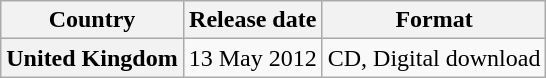<table class="wikitable plainrowheaders">
<tr>
<th scope="col">Country</th>
<th scope="col">Release date</th>
<th scope="col">Format</th>
</tr>
<tr>
<th scope="row">United Kingdom</th>
<td>13 May 2012</td>
<td>CD, Digital download</td>
</tr>
</table>
